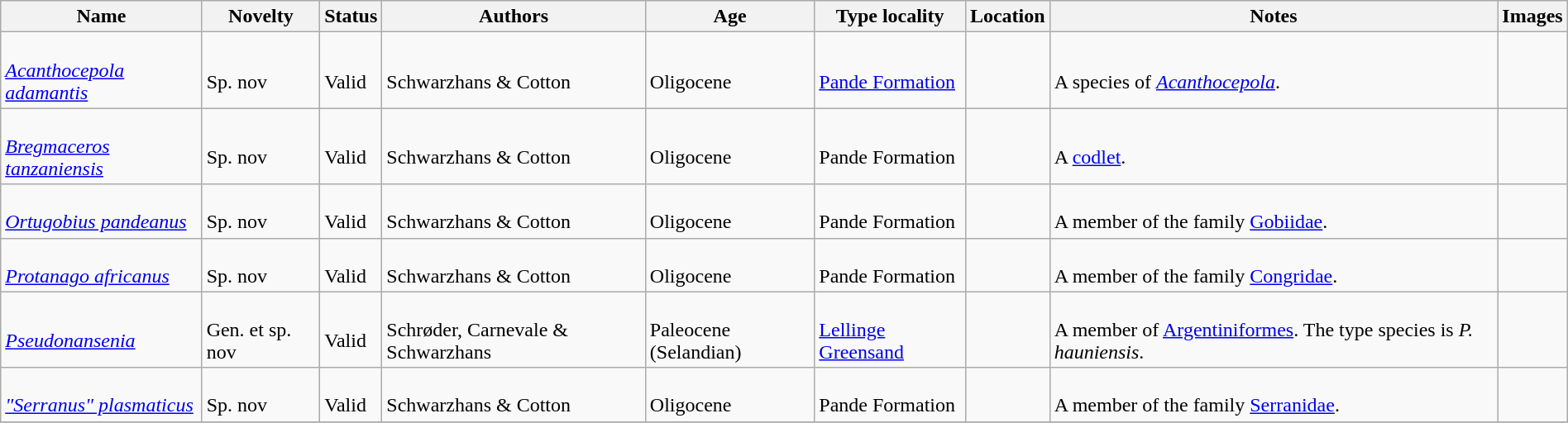<table class="wikitable sortable" align="center" width="100%">
<tr>
<th>Name</th>
<th>Novelty</th>
<th>Status</th>
<th>Authors</th>
<th>Age</th>
<th>Type locality</th>
<th>Location</th>
<th>Notes</th>
<th>Images</th>
</tr>
<tr>
<td><br><em><a href='#'>Acanthocepola adamantis</a></em></td>
<td><br>Sp. nov</td>
<td><br>Valid</td>
<td><br>Schwarzhans & Cotton</td>
<td><br>Oligocene</td>
<td><br><a href='#'>Pande Formation</a></td>
<td><br></td>
<td><br>A species of <em><a href='#'>Acanthocepola</a></em>.</td>
<td></td>
</tr>
<tr>
<td><br><em><a href='#'>Bregmaceros tanzaniensis</a></em></td>
<td><br>Sp. nov</td>
<td><br>Valid</td>
<td><br>Schwarzhans & Cotton</td>
<td><br>Oligocene</td>
<td><br>Pande Formation</td>
<td><br></td>
<td><br>A <a href='#'>codlet</a>.</td>
<td></td>
</tr>
<tr>
<td><br><em><a href='#'>Ortugobius pandeanus</a></em></td>
<td><br>Sp. nov</td>
<td><br>Valid</td>
<td><br>Schwarzhans & Cotton</td>
<td><br>Oligocene</td>
<td><br>Pande Formation</td>
<td><br></td>
<td><br>A member of the family <a href='#'>Gobiidae</a>.</td>
<td></td>
</tr>
<tr>
<td><br><em><a href='#'>Protanago africanus</a></em></td>
<td><br>Sp. nov</td>
<td><br>Valid</td>
<td><br>Schwarzhans & Cotton</td>
<td><br>Oligocene</td>
<td><br>Pande Formation</td>
<td><br></td>
<td><br>A member of the family <a href='#'>Congridae</a>.</td>
<td></td>
</tr>
<tr>
<td><br><em><a href='#'>Pseudonansenia</a></em></td>
<td><br>Gen. et sp. nov</td>
<td><br>Valid</td>
<td><br>Schrøder, Carnevale & Schwarzhans</td>
<td><br>Paleocene (Selandian)</td>
<td><br><a href='#'>Lellinge Greensand</a></td>
<td><br></td>
<td><br>A member of <a href='#'>Argentiniformes</a>. The type species is <em>P. hauniensis</em>.</td>
<td></td>
</tr>
<tr>
<td><br><em><a href='#'>"Serranus" plasmaticus</a></em></td>
<td><br>Sp. nov</td>
<td><br>Valid</td>
<td><br>Schwarzhans & Cotton</td>
<td><br>Oligocene</td>
<td><br>Pande Formation</td>
<td><br></td>
<td><br>A member of the family <a href='#'>Serranidae</a>.</td>
<td></td>
</tr>
<tr>
</tr>
</table>
